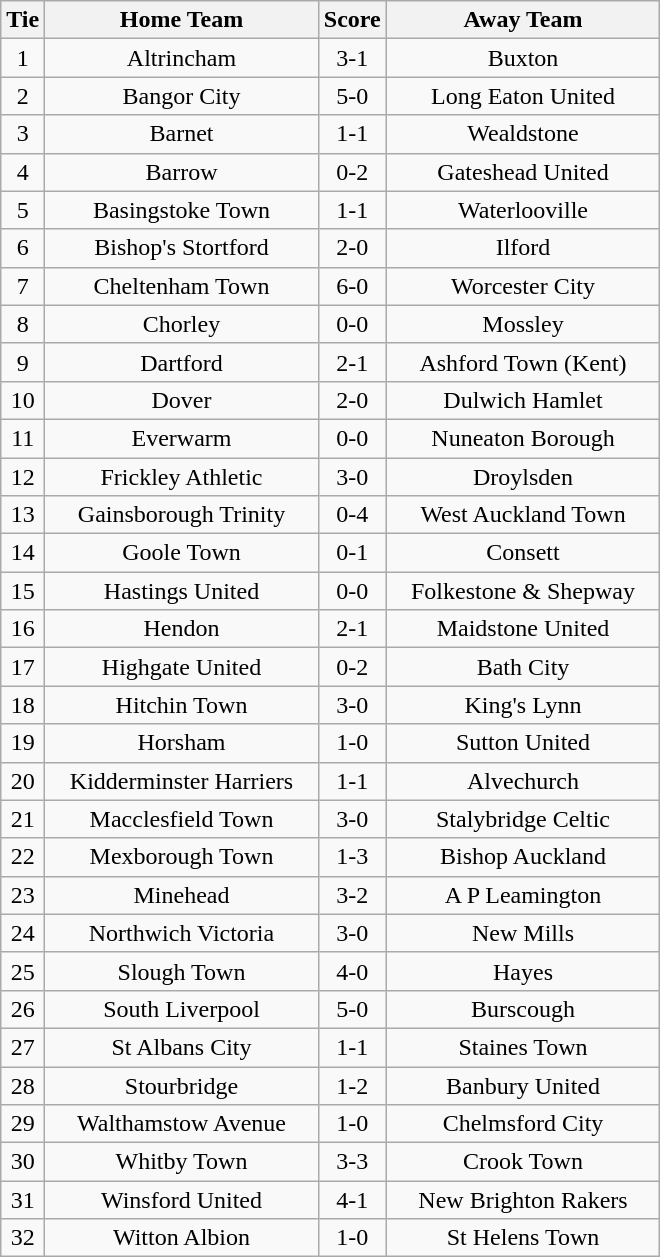<table class="wikitable" style="text-align:center;">
<tr>
<th width=20>Tie</th>
<th width=175>Home Team</th>
<th width=20>Score</th>
<th width=175>Away Team</th>
</tr>
<tr>
<td>1</td>
<td>Altrincham</td>
<td>3-1</td>
<td>Buxton</td>
</tr>
<tr>
<td>2</td>
<td>Bangor City</td>
<td>5-0</td>
<td>Long Eaton United</td>
</tr>
<tr>
<td>3</td>
<td>Barnet</td>
<td>1-1</td>
<td>Wealdstone</td>
</tr>
<tr>
<td>4</td>
<td>Barrow</td>
<td>0-2</td>
<td>Gateshead United</td>
</tr>
<tr>
<td>5</td>
<td>Basingstoke Town</td>
<td>1-1</td>
<td>Waterlooville</td>
</tr>
<tr>
<td>6</td>
<td>Bishop's Stortford</td>
<td>2-0</td>
<td>Ilford</td>
</tr>
<tr>
<td>7</td>
<td>Cheltenham Town</td>
<td>6-0</td>
<td>Worcester City</td>
</tr>
<tr>
<td>8</td>
<td>Chorley</td>
<td>0-0</td>
<td>Mossley</td>
</tr>
<tr>
<td>9</td>
<td>Dartford</td>
<td>2-1</td>
<td>Ashford Town (Kent)</td>
</tr>
<tr>
<td>10</td>
<td>Dover</td>
<td>2-0</td>
<td>Dulwich Hamlet</td>
</tr>
<tr>
<td>11</td>
<td>Everwarm</td>
<td>0-0</td>
<td>Nuneaton Borough</td>
</tr>
<tr>
<td>12</td>
<td>Frickley Athletic</td>
<td>3-0</td>
<td>Droylsden</td>
</tr>
<tr>
<td>13</td>
<td>Gainsborough Trinity</td>
<td>0-4</td>
<td>West Auckland Town</td>
</tr>
<tr>
<td>14</td>
<td>Goole Town</td>
<td>0-1</td>
<td>Consett</td>
</tr>
<tr>
<td>15</td>
<td>Hastings United</td>
<td>0-0</td>
<td>Folkestone & Shepway</td>
</tr>
<tr>
<td>16</td>
<td>Hendon</td>
<td>2-1</td>
<td>Maidstone United</td>
</tr>
<tr>
<td>17</td>
<td>Highgate United</td>
<td>0-2</td>
<td>Bath City</td>
</tr>
<tr>
<td>18</td>
<td>Hitchin Town</td>
<td>3-0</td>
<td>King's Lynn</td>
</tr>
<tr>
<td>19</td>
<td>Horsham</td>
<td>1-0</td>
<td>Sutton United</td>
</tr>
<tr>
<td>20</td>
<td>Kidderminster Harriers</td>
<td>1-1</td>
<td>Alvechurch</td>
</tr>
<tr>
<td>21</td>
<td>Macclesfield Town</td>
<td>3-0</td>
<td>Stalybridge Celtic</td>
</tr>
<tr>
<td>22</td>
<td>Mexborough Town</td>
<td>1-3</td>
<td>Bishop Auckland</td>
</tr>
<tr>
<td>23</td>
<td>Minehead</td>
<td>3-2</td>
<td>A P Leamington</td>
</tr>
<tr>
<td>24</td>
<td>Northwich Victoria</td>
<td>3-0</td>
<td>New Mills</td>
</tr>
<tr>
<td>25</td>
<td>Slough Town</td>
<td>4-0</td>
<td>Hayes</td>
</tr>
<tr>
<td>26</td>
<td>South Liverpool</td>
<td>5-0</td>
<td>Burscough</td>
</tr>
<tr>
<td>27</td>
<td>St Albans City</td>
<td>1-1</td>
<td>Staines Town</td>
</tr>
<tr>
<td>28</td>
<td>Stourbridge</td>
<td>1-2</td>
<td>Banbury United</td>
</tr>
<tr>
<td>29</td>
<td>Walthamstow Avenue</td>
<td>1-0</td>
<td>Chelmsford City</td>
</tr>
<tr>
<td>30</td>
<td>Whitby Town</td>
<td>3-3</td>
<td>Crook Town</td>
</tr>
<tr>
<td>31</td>
<td>Winsford United</td>
<td>4-1</td>
<td>New Brighton Rakers</td>
</tr>
<tr>
<td>32</td>
<td>Witton Albion</td>
<td>1-0</td>
<td>St Helens Town</td>
</tr>
</table>
